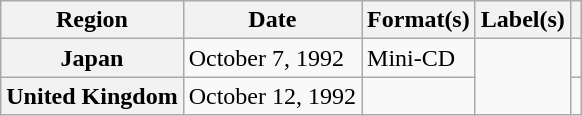<table class="wikitable plainrowheaders">
<tr>
<th scope="col">Region</th>
<th scope="col">Date</th>
<th scope="col">Format(s)</th>
<th scope="col">Label(s)</th>
<th scope="col"></th>
</tr>
<tr>
<th scope="row">Japan</th>
<td>October 7, 1992</td>
<td>Mini-CD</td>
<td rowspan="2"></td>
<td></td>
</tr>
<tr>
<th scope="row">United Kingdom</th>
<td>October 12, 1992</td>
<td></td>
<td></td>
</tr>
</table>
